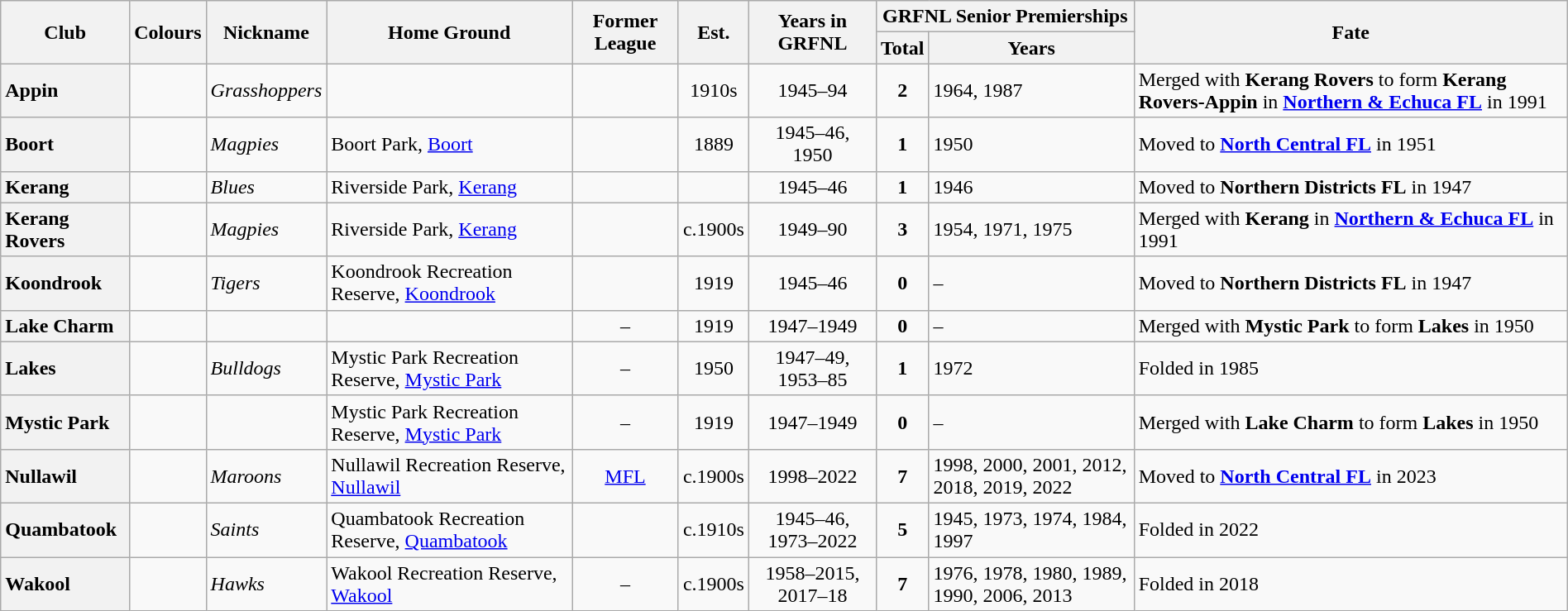<table class="wikitable sortable" style="text-align:center; width:100%">
<tr>
<th rowspan="2">Club</th>
<th rowspan="2">Colours</th>
<th rowspan="2">Nickname</th>
<th rowspan="2">Home Ground</th>
<th rowspan="2">Former League</th>
<th rowspan="2">Est.</th>
<th rowspan="2">Years in GRFNL</th>
<th colspan="2">GRFNL Senior Premierships</th>
<th rowspan="2">Fate</th>
</tr>
<tr>
<th>Total</th>
<th>Years</th>
</tr>
<tr>
<th style="text-align:left">Appin</th>
<td></td>
<td align="left"><em>Grasshoppers</em></td>
<td></td>
<td align="center"></td>
<td>1910s</td>
<td>1945–94</td>
<td><strong>2</strong></td>
<td align="left">1964, 1987</td>
<td align="left">Merged with <strong>Kerang Rovers</strong> to form <strong>Kerang Rovers-Appin</strong> in <a href='#'><strong>Northern & Echuca FL</strong></a> in 1991</td>
</tr>
<tr>
<th style="text-align:left">Boort</th>
<td></td>
<td align="left"><em>Magpies</em></td>
<td align="left">Boort Park, <a href='#'>Boort</a></td>
<td align="center"></td>
<td>1889</td>
<td>1945–46, 1950</td>
<td><strong>1</strong></td>
<td align="left">1950</td>
<td align="left">Moved to <a href='#'><strong>North Central FL</strong></a> in 1951</td>
</tr>
<tr>
<th style="text-align:left">Kerang</th>
<td></td>
<td align="left"><em>Blues</em></td>
<td align="left">Riverside Park, <a href='#'>Kerang</a></td>
<td align="center"></td>
<td></td>
<td>1945–46</td>
<td><strong>1</strong></td>
<td align="left">1946</td>
<td align="left">Moved to <strong>Northern Districts FL</strong> in 1947</td>
</tr>
<tr>
<th style="text-align:left">Kerang Rovers</th>
<td></td>
<td align="left"><em>Magpies</em></td>
<td align="left">Riverside Park, <a href='#'>Kerang</a></td>
<td align="center"></td>
<td>c.1900s</td>
<td>1949–90</td>
<td><strong>3</strong></td>
<td align="left">1954, 1971, 1975</td>
<td align="left">Merged with <strong>Kerang</strong> in <strong><a href='#'>Northern & Echuca FL</a></strong> in 1991</td>
</tr>
<tr>
<th style="text-align:left">Koondrook</th>
<td></td>
<td align="left"><em>Tigers</em></td>
<td align="left">Koondrook Recreation Reserve, <a href='#'>Koondrook</a></td>
<td align="center"></td>
<td>1919</td>
<td>1945–46</td>
<td><strong>0</strong></td>
<td align="left">–</td>
<td align="left">Moved to <strong>Northern Districts FL</strong> in 1947</td>
</tr>
<tr>
<th style="text-align:left">Lake Charm</th>
<td></td>
<td></td>
<td></td>
<td align="center">–</td>
<td>1919</td>
<td>1947–1949</td>
<td><strong>0</strong></td>
<td align="left">–</td>
<td align="left">Merged with <strong>Mystic Park</strong> to form <strong>Lakes</strong> in 1950</td>
</tr>
<tr>
<th style="text-align:left">Lakes</th>
<td></td>
<td align="left"><em>Bulldogs</em></td>
<td align="left">Mystic Park Recreation Reserve, <a href='#'>Mystic Park</a></td>
<td align="center">–</td>
<td>1950</td>
<td>1947–49, 1953–85</td>
<td><strong>1</strong></td>
<td align="left">1972</td>
<td align="left">Folded in 1985</td>
</tr>
<tr>
<th style="text-align:left">Mystic Park</th>
<td></td>
<td></td>
<td align="left">Mystic Park Recreation Reserve, <a href='#'>Mystic Park</a></td>
<td align="center">–</td>
<td>1919</td>
<td>1947–1949</td>
<td><strong>0</strong></td>
<td align="left">–</td>
<td align="left">Merged with <strong>Lake Charm</strong> to form <strong>Lakes</strong> in 1950</td>
</tr>
<tr>
<th style="text-align:left">Nullawil</th>
<td></td>
<td align="left"><em>Maroons</em></td>
<td align="left">Nullawil Recreation Reserve, <a href='#'>Nullawil</a></td>
<td align="center"><a href='#'>MFL</a></td>
<td>c.1900s</td>
<td>1998–2022</td>
<td><strong>7</strong></td>
<td align="left">1998, 2000, 2001, 2012, 2018, 2019, 2022</td>
<td align="left">Moved to <a href='#'><strong>North Central FL</strong></a> in 2023</td>
</tr>
<tr>
<th style="text-align:left">Quambatook</th>
<td></td>
<td align="left"><em>Saints</em></td>
<td align="left">Quambatook Recreation Reserve, <a href='#'>Quambatook</a></td>
<td align="center"></td>
<td>c.1910s</td>
<td>1945–46, 1973–2022</td>
<td><strong>5</strong></td>
<td align="left">1945, 1973, 1974, 1984, 1997</td>
<td align="left">Folded in 2022</td>
</tr>
<tr>
<th style="text-align:left">Wakool</th>
<td></td>
<td align="left"><em>Hawks</em></td>
<td align="left">Wakool Recreation Reserve, <a href='#'>Wakool</a></td>
<td align="center">–</td>
<td>c.1900s</td>
<td>1958–2015, 2017–18</td>
<td><strong>7</strong></td>
<td align="left">1976, 1978, 1980, 1989, 1990, 2006, 2013</td>
<td align="left">Folded in 2018</td>
</tr>
</table>
